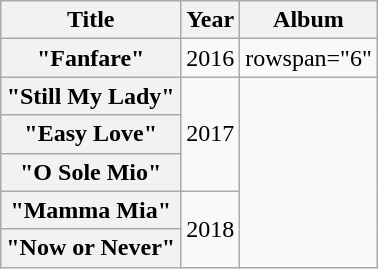<table class="wikitable plainrowheaders" style="text-align:center">
<tr>
<th scope="col">Title</th>
<th scope="col">Year</th>
<th scope="col">Album</th>
</tr>
<tr>
<th scope="row">"Fanfare"</th>
<td>2016</td>
<td>rowspan="6" </td>
</tr>
<tr>
<th scope="row">"Still My Lady"</th>
<td rowspan="3">2017</td>
</tr>
<tr>
<th scope="row">"Easy Love"</th>
</tr>
<tr>
<th scope="row">"O Sole Mio"</th>
</tr>
<tr>
<th scope="row">"Mamma Mia"</th>
<td rowspan="2">2018</td>
</tr>
<tr>
<th scope="row">"Now or Never"</th>
</tr>
</table>
